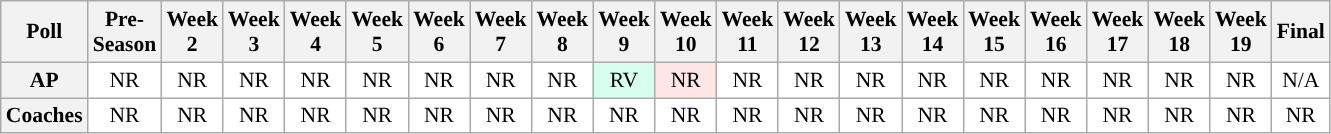<table class="wikitable" style="white-space:nowrap;font-size:90%">
<tr>
<th>Poll</th>
<th>Pre-<br>Season</th>
<th>Week<br>2</th>
<th>Week<br>3</th>
<th>Week<br>4</th>
<th>Week<br>5</th>
<th>Week<br>6</th>
<th>Week<br>7</th>
<th>Week<br>8</th>
<th>Week<br>9</th>
<th>Week<br>10</th>
<th>Week<br>11</th>
<th>Week<br>12</th>
<th>Week<br>13</th>
<th>Week<br>14</th>
<th>Week<br>15</th>
<th>Week<br>16</th>
<th>Week<br>17</th>
<th>Week<br>18</th>
<th>Week<br>19</th>
<th>Final</th>
</tr>
<tr style="text-align:center;">
<th>AP</th>
<td style="background:#FFF;">NR</td>
<td style="background:#FFF;">NR</td>
<td style="background:#FFF;">NR</td>
<td style="background:#FFF;">NR</td>
<td style="background:#FFF;">NR</td>
<td style="background:#FFF;">NR</td>
<td style="background:#FFF;">NR</td>
<td style="background:#FFF;">NR</td>
<td style="background:#D8FFEB;">RV</td>
<td style="background:#FFE6E6;">NR</td>
<td style="background:#FFF;">NR</td>
<td style="background:#FFF;">NR</td>
<td style="background:#FFF;">NR</td>
<td style="background:#FFF;">NR</td>
<td style="background:#FFF;">NR</td>
<td style="background:#FFF;">NR</td>
<td style="background:#FFF;">NR</td>
<td style="background:#FFF;">NR</td>
<td style="background:#FFF;">NR</td>
<td style="background:#FFF;">N/A</td>
</tr>
<tr style="text-align:center;">
<th>Coaches</th>
<td style="background:#FFF;">NR</td>
<td style="background:#FFF;">NR</td>
<td style="background:#FFF;">NR</td>
<td style="background:#FFF;">NR</td>
<td style="background:#FFF;">NR</td>
<td style="background:#FFF;">NR</td>
<td style="background:#FFF;">NR</td>
<td style="background:#FFF;">NR</td>
<td style="background:#FFF;">NR</td>
<td style="background:#FFF;">NR</td>
<td style="background:#FFF;">NR</td>
<td style="background:#FFF;">NR</td>
<td style="background:#FFF;">NR</td>
<td style="background:#FFF;">NR</td>
<td style="background:#FFF;">NR</td>
<td style="background:#FFF;">NR</td>
<td style="background:#FFF;">NR</td>
<td style="background:#FFF;">NR</td>
<td style="background:#FFF;">NR</td>
<td style="background:#FFF;">NR</td>
</tr>
</table>
